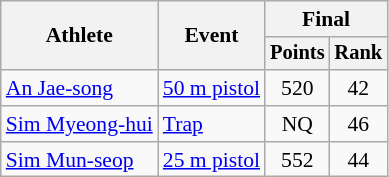<table class="wikitable" style="font-size:90%">
<tr>
<th rowspan="2">Athlete</th>
<th rowspan="2">Event</th>
<th colspan=2>Final</th>
</tr>
<tr style="font-size:95%">
<th>Points</th>
<th>Rank</th>
</tr>
<tr align=center>
<td align=left><a href='#'>An Jae-song</a></td>
<td align=left><a href='#'>50 m pistol</a></td>
<td>520</td>
<td>42</td>
</tr>
<tr align=center>
<td align=left><a href='#'>Sim Myeong-hui</a></td>
<td align=left><a href='#'>Trap</a></td>
<td>NQ</td>
<td>46</td>
</tr>
<tr align=center>
<td align=left><a href='#'>Sim Mun-seop</a></td>
<td align=left><a href='#'>25 m pistol</a></td>
<td>552</td>
<td>44</td>
</tr>
</table>
